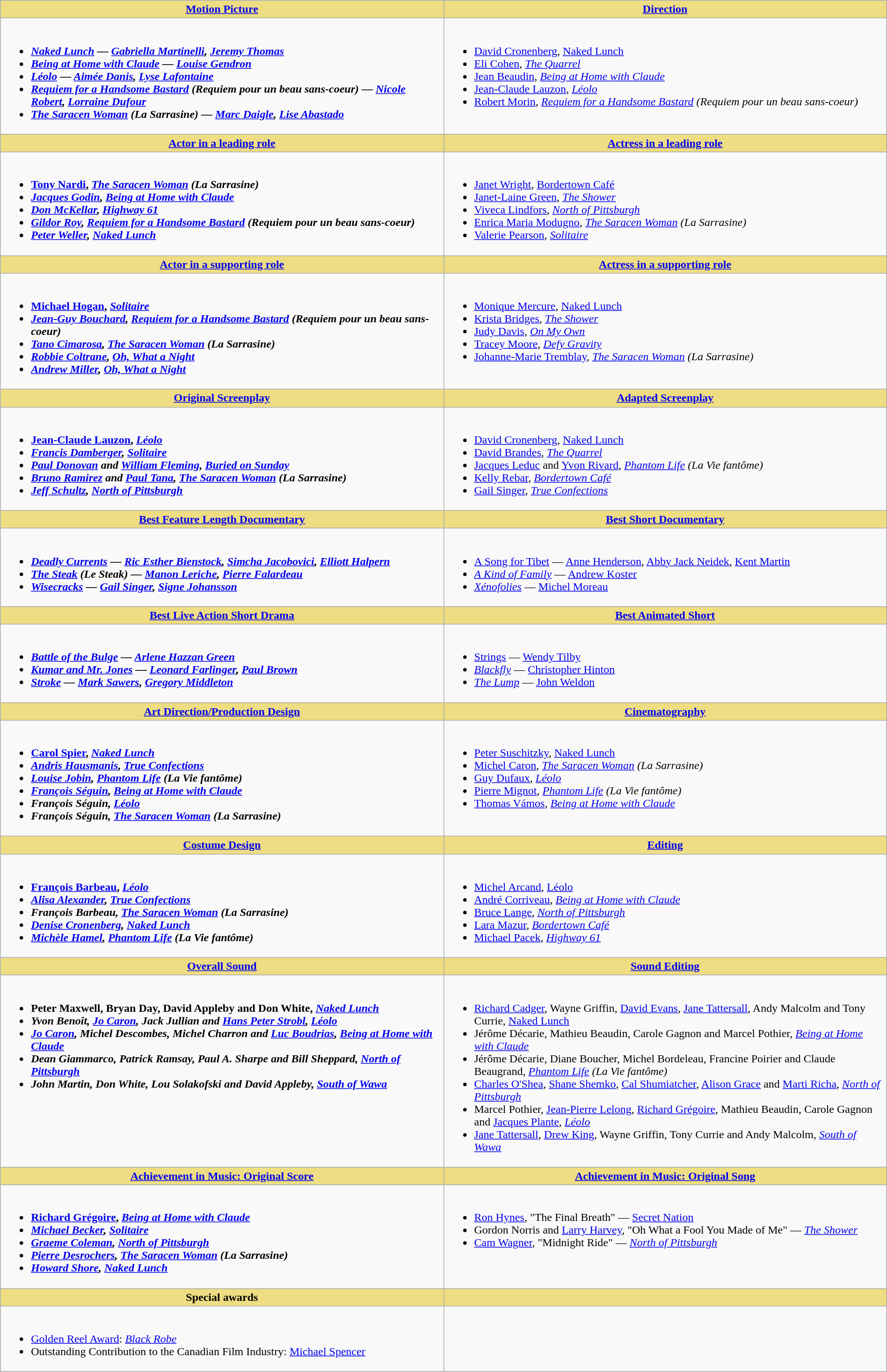<table class=wikitable width="100%">
<tr>
<th style="background:#EEDD82; width:50%"><a href='#'>Motion Picture</a></th>
<th style="background:#EEDD82; width:50%"><a href='#'>Direction</a></th>
</tr>
<tr>
<td valign="top"><br><ul><li> <strong><em><a href='#'>Naked Lunch</a><em> — <a href='#'>Gabriella Martinelli</a>, <a href='#'>Jeremy Thomas</a><strong></li><li></em><a href='#'>Being at Home with Claude</a><em> — <a href='#'>Louise Gendron</a></li><li></em><a href='#'>Léolo</a><em> — <a href='#'>Aimée Danis</a>, <a href='#'>Lyse Lafontaine</a></li><li></em><a href='#'>Requiem for a Handsome Bastard</a> (Requiem pour un beau sans-coeur)<em> — <a href='#'>Nicole Robert</a>, <a href='#'>Lorraine Dufour</a></li><li></em><a href='#'>The Saracen Woman</a> (La Sarrasine)<em> — <a href='#'>Marc Daigle</a>, <a href='#'>Lise Abastado</a></li></ul></td>
<td valign="top"><br><ul><li> </strong><a href='#'>David Cronenberg</a>, </em><a href='#'>Naked Lunch</a></em></strong></li><li><a href='#'>Eli Cohen</a>, <em><a href='#'>The Quarrel</a></em></li><li><a href='#'>Jean Beaudin</a>, <em><a href='#'>Being at Home with Claude</a></em></li><li><a href='#'>Jean-Claude Lauzon</a>, <em><a href='#'>Léolo</a></em></li><li><a href='#'>Robert Morin</a>, <em><a href='#'>Requiem for a Handsome Bastard</a> (Requiem pour un beau sans-coeur)</em></li></ul></td>
</tr>
<tr>
<th style="background:#EEDD82; width:50%"><a href='#'>Actor in a leading role</a></th>
<th style="background:#EEDD82; width:50%"><a href='#'>Actress in a leading role</a></th>
</tr>
<tr>
<td valign="top"><br><ul><li> <strong><a href='#'>Tony Nardi</a>, <em><a href='#'>The Saracen Woman</a> (La Sarrasine)<strong><em></li><li><a href='#'>Jacques Godin</a>, </em><a href='#'>Being at Home with Claude</a><em></li><li><a href='#'>Don McKellar</a>, </em><a href='#'>Highway 61</a><em></li><li><a href='#'>Gildor Roy</a>, </em><a href='#'>Requiem for a Handsome Bastard</a> (Requiem pour un beau sans-coeur)<em></li><li><a href='#'>Peter Weller</a>, </em><a href='#'>Naked Lunch</a><em></li></ul></td>
<td valign="top"><br><ul><li> </strong><a href='#'>Janet Wright</a>, </em><a href='#'>Bordertown Café</a></em></strong></li><li><a href='#'>Janet-Laine Green</a>, <em><a href='#'>The Shower</a></em></li><li><a href='#'>Viveca Lindfors</a>, <em><a href='#'>North of Pittsburgh</a></em></li><li><a href='#'>Enrica Maria Modugno</a>, <em><a href='#'>The Saracen Woman</a> (La Sarrasine)</em></li><li><a href='#'>Valerie Pearson</a>, <em><a href='#'>Solitaire</a></em></li></ul></td>
</tr>
<tr>
<th style="background:#EEDD82; width:50%"><a href='#'>Actor in a supporting role</a></th>
<th style="background:#EEDD82; width:50%"><a href='#'>Actress in a supporting role</a></th>
</tr>
<tr>
<td valign="top"><br><ul><li> <strong><a href='#'>Michael Hogan</a>, <em><a href='#'>Solitaire</a><strong><em></li><li><a href='#'>Jean-Guy Bouchard</a>, </em><a href='#'>Requiem for a Handsome Bastard</a> (Requiem pour un beau sans-coeur)<em></li><li><a href='#'>Tano Cimarosa</a>, </em><a href='#'>The Saracen Woman</a> (La Sarrasine)<em></li><li><a href='#'>Robbie Coltrane</a>, </em><a href='#'>Oh, What a Night</a><em></li><li><a href='#'>Andrew Miller</a>, </em><a href='#'>Oh, What a Night</a><em></li></ul></td>
<td valign="top"><br><ul><li> </strong><a href='#'>Monique Mercure</a>, </em><a href='#'>Naked Lunch</a></em></strong></li><li><a href='#'>Krista Bridges</a>, <em><a href='#'>The Shower</a></em></li><li><a href='#'>Judy Davis</a>, <em><a href='#'>On My Own</a></em></li><li><a href='#'>Tracey Moore</a>, <em><a href='#'>Defy Gravity</a></em></li><li><a href='#'>Johanne-Marie Tremblay</a>, <em><a href='#'>The Saracen Woman</a> (La Sarrasine)</em></li></ul></td>
</tr>
<tr>
<th style="background:#EEDD82; width:50%"><a href='#'>Original Screenplay</a></th>
<th style="background:#EEDD82; width:50%"><a href='#'>Adapted Screenplay</a></th>
</tr>
<tr>
<td valign="top"><br><ul><li> <strong><a href='#'>Jean-Claude Lauzon</a>, <em><a href='#'>Léolo</a><strong><em></li><li><a href='#'>Francis Damberger</a>, </em><a href='#'>Solitaire</a><em></li><li><a href='#'>Paul Donovan</a> and <a href='#'>William Fleming</a>, </em><a href='#'>Buried on Sunday</a><em></li><li><a href='#'>Bruno Ramirez</a> and <a href='#'>Paul Tana</a>, </em><a href='#'>The Saracen Woman</a> (La Sarrasine)<em></li><li><a href='#'>Jeff Schultz</a>, </em><a href='#'>North of Pittsburgh</a><em></li></ul></td>
<td valign="top"><br><ul><li> </strong><a href='#'>David Cronenberg</a>, </em><a href='#'>Naked Lunch</a></em></strong></li><li><a href='#'>David Brandes</a>, <em><a href='#'>The Quarrel</a></em></li><li><a href='#'>Jacques Leduc</a> and <a href='#'>Yvon Rivard</a>, <em><a href='#'>Phantom Life</a> (La Vie fantôme)</em></li><li><a href='#'>Kelly Rebar</a>, <em><a href='#'>Bordertown Café</a></em></li><li><a href='#'>Gail Singer</a>, <em><a href='#'>True Confections</a></em></li></ul></td>
</tr>
<tr>
<th style="background:#EEDD82; width:50%"><a href='#'>Best Feature Length Documentary</a></th>
<th style="background:#EEDD82; width:50%"><a href='#'>Best Short Documentary</a></th>
</tr>
<tr>
<td valign="top"><br><ul><li> <strong><em><a href='#'>Deadly Currents</a><em> — <a href='#'>Ric Esther Bienstock</a>, <a href='#'>Simcha Jacobovici</a>, <a href='#'>Elliott Halpern</a><strong></li><li></em><a href='#'>The Steak</a> (Le Steak)<em> — <a href='#'>Manon Leriche</a>, <a href='#'>Pierre Falardeau</a></li><li></em><a href='#'>Wisecracks</a><em> — <a href='#'>Gail Singer</a>, <a href='#'>Signe Johansson</a></li></ul></td>
<td valign="top"><br><ul><li> </em></strong><a href='#'>A Song for Tibet</a></em> — <a href='#'>Anne Henderson</a>, <a href='#'>Abby Jack Neidek</a>, <a href='#'>Kent Martin</a></strong></li><li><em><a href='#'>A Kind of Family</a></em> — <a href='#'>Andrew Koster</a></li><li><em><a href='#'>Xénofolies</a></em> — <a href='#'>Michel Moreau</a></li></ul></td>
</tr>
<tr>
<th style="background:#EEDD82; width:50%"><a href='#'>Best Live Action Short Drama</a></th>
<th style="background:#EEDD82; width:50%"><a href='#'>Best Animated Short</a></th>
</tr>
<tr>
<td valign="top"><br><ul><li> <strong><em><a href='#'>Battle of the Bulge</a><em> — <a href='#'>Arlene Hazzan Green</a><strong></li><li></em><a href='#'>Kumar and Mr. Jones</a><em> — <a href='#'>Leonard Farlinger</a>, <a href='#'>Paul Brown</a></li><li></em><a href='#'>Stroke</a><em> — <a href='#'>Mark Sawers</a>, <a href='#'>Gregory Middleton</a></li></ul></td>
<td valign="top"><br><ul><li> </em></strong><a href='#'>Strings</a></em> — <a href='#'>Wendy Tilby</a></strong></li><li><em><a href='#'>Blackfly</a></em> — <a href='#'>Christopher Hinton</a></li><li><em><a href='#'>The Lump</a></em> — <a href='#'>John Weldon</a></li></ul></td>
</tr>
<tr>
<th style="background:#EEDD82; width:50%"><a href='#'>Art Direction/Production Design</a></th>
<th style="background:#EEDD82; width:50%"><a href='#'>Cinematography</a></th>
</tr>
<tr>
<td valign="top"><br><ul><li> <strong><a href='#'>Carol Spier</a>, <em><a href='#'>Naked Lunch</a><strong><em></li><li><a href='#'>Andris Hausmanis</a>, </em><a href='#'>True Confections</a><em></li><li><a href='#'>Louise Jobin</a>, </em><a href='#'>Phantom Life</a> (La Vie fantôme)<em></li><li><a href='#'>François Séguin</a>, </em><a href='#'>Being at Home with Claude</a><em></li><li>François Séguin, </em><a href='#'>Léolo</a><em></li><li>François Séguin, </em><a href='#'>The Saracen Woman</a> (La Sarrasine)<em></li></ul></td>
<td valign="top"><br><ul><li> </strong><a href='#'>Peter Suschitzky</a>, </em><a href='#'>Naked Lunch</a></em></strong></li><li><a href='#'>Michel Caron</a>, <em><a href='#'>The Saracen Woman</a> (La Sarrasine)</em></li><li><a href='#'>Guy Dufaux</a>, <em><a href='#'>Léolo</a></em></li><li><a href='#'>Pierre Mignot</a>, <em><a href='#'>Phantom Life</a> (La Vie fantôme)</em></li><li><a href='#'>Thomas Vámos</a>, <em><a href='#'>Being at Home with Claude</a></em></li></ul></td>
</tr>
<tr>
<th style="background:#EEDD82; width:50%"><a href='#'>Costume Design</a></th>
<th style="background:#EEDD82; width:50%"><a href='#'>Editing</a></th>
</tr>
<tr>
<td valign="top"><br><ul><li> <strong><a href='#'>François Barbeau</a>, <em><a href='#'>Léolo</a><strong><em></li><li><a href='#'>Alisa Alexander</a>, </em><a href='#'>True Confections</a><em></li><li>François Barbeau, </em><a href='#'>The Saracen Woman</a> (La Sarrasine)<em></li><li><a href='#'>Denise Cronenberg</a>, </em><a href='#'>Naked Lunch</a><em></li><li><a href='#'>Michèle Hamel</a>, </em><a href='#'>Phantom Life</a> (La Vie fantôme)<em></li></ul></td>
<td valign="top"><br><ul><li> </strong><a href='#'>Michel Arcand</a>, </em><a href='#'>Léolo</a></em></strong></li><li><a href='#'>André Corriveau</a>, <em><a href='#'>Being at Home with Claude</a></em></li><li><a href='#'>Bruce Lange</a>, <em><a href='#'>North of Pittsburgh</a></em></li><li><a href='#'>Lara Mazur</a>, <em><a href='#'>Bordertown Café</a></em></li><li><a href='#'>Michael Pacek</a>, <em><a href='#'>Highway 61</a></em></li></ul></td>
</tr>
<tr>
<th style="background:#EEDD82; width:50%"><a href='#'>Overall Sound</a></th>
<th style="background:#EEDD82; width:50%"><a href='#'>Sound Editing</a></th>
</tr>
<tr>
<td valign="top"><br><ul><li> <strong>Peter Maxwell, Bryan Day, David Appleby and Don White, <em><a href='#'>Naked Lunch</a><strong><em></li><li>Yvon Benoît, <a href='#'>Jo Caron</a>, Jack Jullian and <a href='#'>Hans Peter Strobl</a>, </em><a href='#'>Léolo</a><em></li><li><a href='#'>Jo Caron</a>, Michel Descombes, Michel Charron and <a href='#'>Luc Boudrias</a>, </em><a href='#'>Being at Home with Claude</a><em></li><li>Dean Giammarco, Patrick Ramsay, Paul A. Sharpe and Bill Sheppard, </em><a href='#'>North of Pittsburgh</a><em></li><li>John Martin, Don White, Lou Solakofski and David Appleby, </em><a href='#'>South of Wawa</a><em></li></ul></td>
<td valign="top"><br><ul><li> </strong><a href='#'>Richard Cadger</a>, Wayne Griffin, <a href='#'>David Evans</a>, <a href='#'>Jane Tattersall</a>, Andy Malcolm and Tony Currie, </em><a href='#'>Naked Lunch</a></em></strong></li><li>Jérôme Décarie, Mathieu Beaudin, Carole Gagnon and Marcel Pothier, <em><a href='#'>Being at Home with Claude</a></em></li><li>Jérôme Décarie, Diane Boucher, Michel Bordeleau, Francine Poirier and Claude Beaugrand, <em><a href='#'>Phantom Life</a> (La Vie fantôme)</em></li><li><a href='#'>Charles O'Shea</a>, <a href='#'>Shane Shemko</a>, <a href='#'>Cal Shumiatcher</a>, <a href='#'>Alison Grace</a> and <a href='#'>Marti Richa</a>, <em><a href='#'>North of Pittsburgh</a></em></li><li>Marcel Pothier, <a href='#'>Jean-Pierre Lelong</a>, <a href='#'>Richard Grégoire</a>, Mathieu Beaudin, Carole Gagnon and <a href='#'>Jacques Plante</a>, <em><a href='#'>Léolo</a></em></li><li><a href='#'>Jane Tattersall</a>, <a href='#'>Drew King</a>, Wayne Griffin, Tony Currie and Andy Malcolm, <em><a href='#'>South of Wawa</a></em></li></ul></td>
</tr>
<tr>
<th style="background:#EEDD82; width:50%"><a href='#'>Achievement in Music: Original Score</a></th>
<th style="background:#EEDD82; width:50%"><a href='#'>Achievement in Music: Original Song</a></th>
</tr>
<tr>
<td valign="top"><br><ul><li> <strong><a href='#'>Richard Grégoire</a>, <em><a href='#'>Being at Home with Claude</a><strong><em></li><li><a href='#'>Michael Becker</a>, </em><a href='#'>Solitaire</a><em></li><li><a href='#'>Graeme Coleman</a>, </em><a href='#'>North of Pittsburgh</a><em></li><li><a href='#'>Pierre Desrochers</a>, </em><a href='#'>The Saracen Woman</a> (La Sarrasine)<em></li><li><a href='#'>Howard Shore</a>, </em><a href='#'>Naked Lunch</a><em></li></ul></td>
<td valign="top"><br><ul><li> </strong><a href='#'>Ron Hynes</a>, "The Final Breath" — </em><a href='#'>Secret Nation</a></em></strong></li><li>Gordon Norris and <a href='#'>Larry Harvey</a>, "Oh What a Fool You Made of Me" — <em><a href='#'>The Shower</a></em></li><li><a href='#'>Cam Wagner</a>, "Midnight Ride" — <em><a href='#'>North of Pittsburgh</a></em></li></ul></td>
</tr>
<tr>
<th style="background:#EEDD82; width:50%">Special awards</th>
<th style="background:#EEDD82; width:50%"></th>
</tr>
<tr>
<td valign="top"><br><ul><li><a href='#'>Golden Reel Award</a>: <em><a href='#'>Black Robe</a></em></li><li>Outstanding Contribution to the Canadian Film Industry: <a href='#'>Michael Spencer</a></li></ul></td>
<td valign="top"></td>
</tr>
</table>
